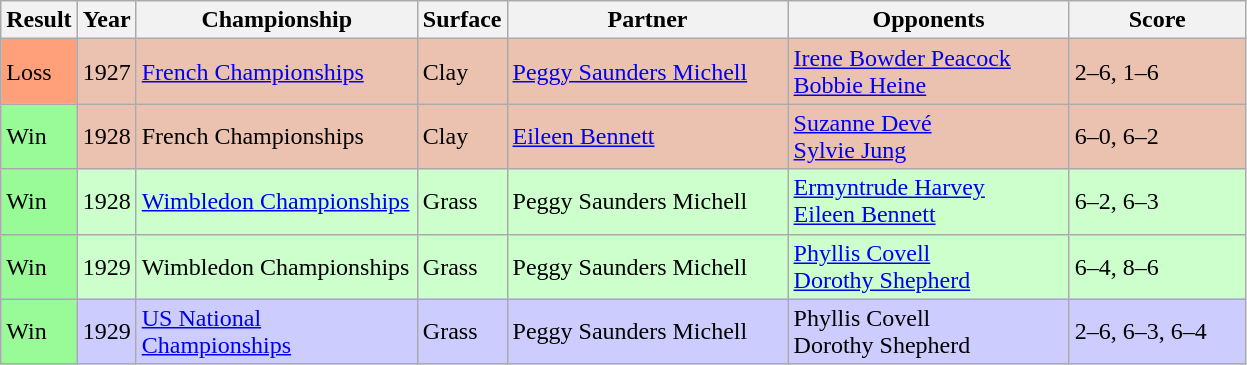<table class="sortable wikitable">
<tr>
<th style="width:40px">Result</th>
<th style="width:30px">Year</th>
<th style="width:180px">Championship</th>
<th style="width:50px">Surface</th>
<th style="width:180px">Partner</th>
<th style="width:180px">Opponents</th>
<th style="width:110px" class="unsortable">Score</th>
</tr>
<tr style="background:#ebc2af;">
<td style="background:#ffa07a;">Loss</td>
<td>1927</td>
<td><a href='#'>French Championships</a></td>
<td>Clay</td>
<td> <a href='#'>Peggy Saunders Michell</a></td>
<td> <a href='#'>Irene Bowder Peacock</a><br>  <a href='#'>Bobbie Heine</a></td>
<td>2–6, 1–6</td>
</tr>
<tr style="background:#ebc2af;">
<td style="background:#98fb98;">Win</td>
<td>1928</td>
<td>French Championships</td>
<td>Clay</td>
<td> <a href='#'>Eileen Bennett</a></td>
<td> <a href='#'>Suzanne Devé</a><br>  <a href='#'>Sylvie Jung</a></td>
<td>6–0, 6–2</td>
</tr>
<tr style="background:#cfc;">
<td style="background:#98fb98;">Win</td>
<td>1928</td>
<td><a href='#'>Wimbledon Championships</a></td>
<td>Grass</td>
<td> Peggy Saunders Michell</td>
<td> <a href='#'>Ermyntrude Harvey</a><br>  <a href='#'>Eileen Bennett</a></td>
<td>6–2, 6–3</td>
</tr>
<tr style="background:#cfc;">
<td style="background:#98fb98;">Win</td>
<td>1929</td>
<td>Wimbledon Championships</td>
<td>Grass</td>
<td> Peggy Saunders Michell</td>
<td> <a href='#'>Phyllis Covell</a><br>  <a href='#'>Dorothy Shepherd</a></td>
<td>6–4, 8–6</td>
</tr>
<tr style="background:#ccf;">
<td style="background:#98fb98;">Win</td>
<td>1929</td>
<td><a href='#'>US National Championships</a></td>
<td>Grass</td>
<td> Peggy Saunders Michell</td>
<td> Phyllis Covell<br>  Dorothy Shepherd</td>
<td>2–6, 6–3, 6–4</td>
</tr>
</table>
